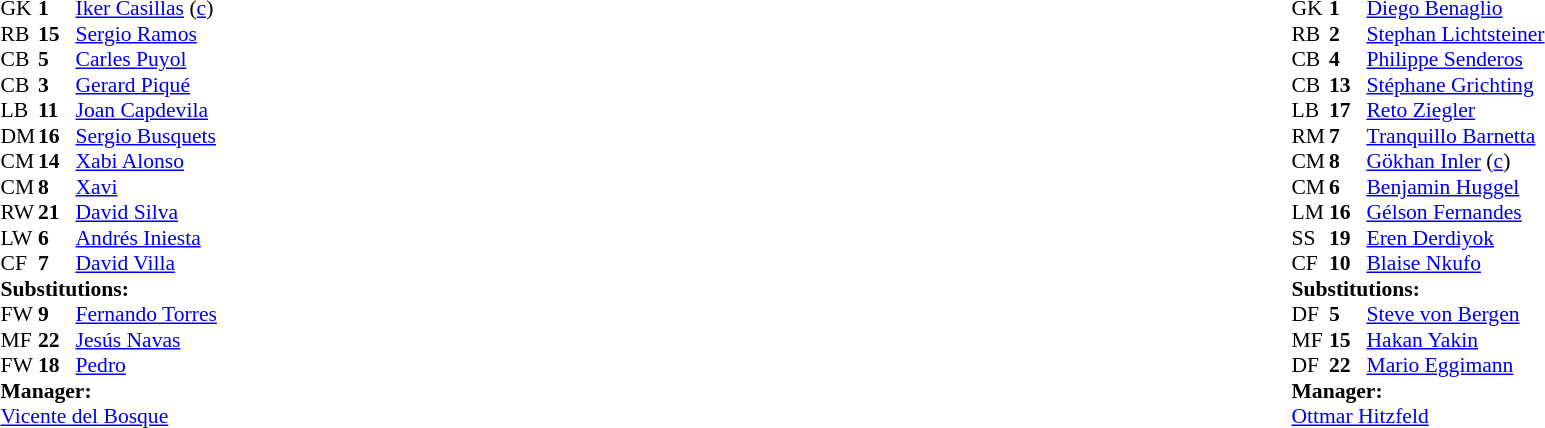<table width="100%">
<tr>
<td valign="top" width="40%"><br><table style="font-size: 90%" cellspacing="0" cellpadding="0">
<tr>
<th width="25"></th>
<th width="25"></th>
</tr>
<tr>
<td>GK</td>
<td><strong>1</strong></td>
<td><a href='#'>Iker Casillas</a> (<a href='#'>c</a>)</td>
</tr>
<tr>
<td>RB</td>
<td><strong>15</strong></td>
<td><a href='#'>Sergio Ramos</a></td>
</tr>
<tr>
<td>CB</td>
<td><strong>5</strong></td>
<td><a href='#'>Carles Puyol</a></td>
</tr>
<tr>
<td>CB</td>
<td><strong>3</strong></td>
<td><a href='#'>Gerard Piqué</a></td>
</tr>
<tr>
<td>LB</td>
<td><strong>11</strong></td>
<td><a href='#'>Joan Capdevila</a></td>
</tr>
<tr>
<td>DM</td>
<td><strong>16</strong></td>
<td><a href='#'>Sergio Busquets</a></td>
<td></td>
<td></td>
</tr>
<tr>
<td>CM</td>
<td><strong>14</strong></td>
<td><a href='#'>Xabi Alonso</a></td>
</tr>
<tr>
<td>CM</td>
<td><strong>8</strong></td>
<td><a href='#'>Xavi</a></td>
</tr>
<tr>
<td>RW</td>
<td><strong>21</strong></td>
<td><a href='#'>David Silva</a></td>
<td></td>
<td></td>
</tr>
<tr>
<td>LW</td>
<td><strong>6</strong></td>
<td><a href='#'>Andrés Iniesta</a></td>
<td></td>
<td></td>
</tr>
<tr>
<td>CF</td>
<td><strong>7</strong></td>
<td><a href='#'>David Villa</a></td>
</tr>
<tr>
<td colspan=3><strong>Substitutions:</strong></td>
</tr>
<tr>
<td>FW</td>
<td><strong>9</strong></td>
<td><a href='#'>Fernando Torres</a></td>
<td></td>
<td></td>
</tr>
<tr>
<td>MF</td>
<td><strong>22</strong></td>
<td><a href='#'>Jesús Navas</a></td>
<td></td>
<td></td>
</tr>
<tr>
<td>FW</td>
<td><strong>18</strong></td>
<td><a href='#'>Pedro</a></td>
<td></td>
<td></td>
</tr>
<tr>
<td colspan=3><strong>Manager:</strong></td>
</tr>
<tr>
<td colspan=4><a href='#'>Vicente del Bosque</a></td>
</tr>
</table>
</td>
<td valign="top"></td>
<td valign="top" width="50%"><br><table style="font-size: 90%" cellspacing="0" cellpadding="0" align="center">
<tr>
<th width=25></th>
<th width=25></th>
</tr>
<tr>
<td>GK</td>
<td><strong>1</strong></td>
<td><a href='#'>Diego Benaglio</a></td>
<td></td>
</tr>
<tr>
<td>RB</td>
<td><strong>2</strong></td>
<td><a href='#'>Stephan Lichtsteiner</a></td>
</tr>
<tr>
<td>CB</td>
<td><strong>4</strong></td>
<td><a href='#'>Philippe Senderos</a></td>
<td></td>
<td></td>
</tr>
<tr>
<td>CB</td>
<td><strong>13</strong></td>
<td><a href='#'>Stéphane Grichting</a></td>
<td></td>
</tr>
<tr>
<td>LB</td>
<td><strong>17</strong></td>
<td><a href='#'>Reto Ziegler</a></td>
<td></td>
</tr>
<tr>
<td>RM</td>
<td><strong>7</strong></td>
<td><a href='#'>Tranquillo Barnetta</a></td>
<td></td>
<td></td>
</tr>
<tr>
<td>CM</td>
<td><strong>8</strong></td>
<td><a href='#'>Gökhan Inler</a> (<a href='#'>c</a>)</td>
</tr>
<tr>
<td>CM</td>
<td><strong>6</strong></td>
<td><a href='#'>Benjamin Huggel</a></td>
</tr>
<tr>
<td>LM</td>
<td><strong>16</strong></td>
<td><a href='#'>Gélson Fernandes</a></td>
</tr>
<tr>
<td>SS</td>
<td><strong>19</strong></td>
<td><a href='#'>Eren Derdiyok</a></td>
<td></td>
<td></td>
</tr>
<tr>
<td>CF</td>
<td><strong>10</strong></td>
<td><a href='#'>Blaise Nkufo</a></td>
</tr>
<tr>
<td colspan=3><strong>Substitutions:</strong></td>
</tr>
<tr>
<td>DF</td>
<td><strong>5</strong></td>
<td><a href='#'>Steve von Bergen</a></td>
<td></td>
<td></td>
</tr>
<tr>
<td>MF</td>
<td><strong>15</strong></td>
<td><a href='#'>Hakan Yakin</a></td>
<td></td>
<td></td>
</tr>
<tr>
<td>DF</td>
<td><strong>22</strong></td>
<td><a href='#'>Mario Eggimann</a></td>
<td></td>
<td></td>
</tr>
<tr>
<td colspan=3><strong>Manager:</strong></td>
</tr>
<tr>
<td colspan=4> <a href='#'>Ottmar Hitzfeld</a></td>
</tr>
</table>
</td>
</tr>
</table>
